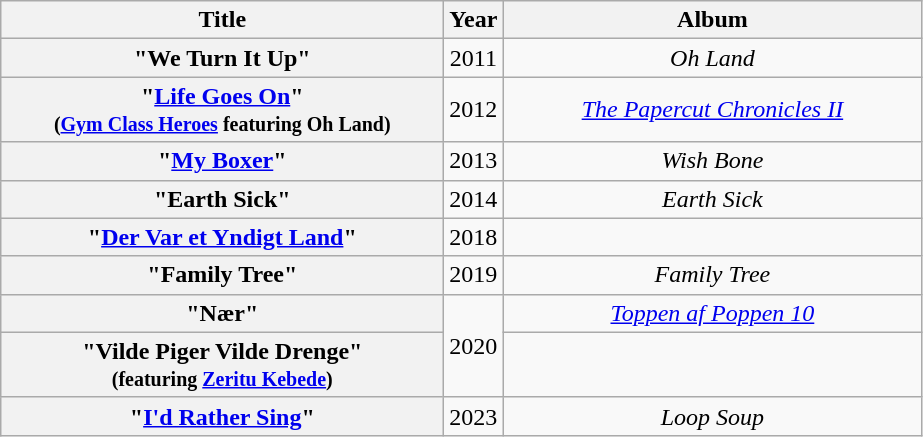<table class="wikitable plainrowheaders" style="text-align:center;">
<tr>
<th scope="col" style="width:18em;">Title</th>
<th scope="col" style="width:1em;">Year</th>
<th scope="col" style="width:17em;">Album</th>
</tr>
<tr>
<th scope="row">"We Turn It Up"</th>
<td>2011</td>
<td><em>Oh Land</em></td>
</tr>
<tr>
<th scope="row">"<a href='#'>Life Goes On</a>"<br><small>(<a href='#'>Gym Class Heroes</a> featuring Oh Land)</small></th>
<td>2012</td>
<td><em><a href='#'>The Papercut Chronicles II</a></em></td>
</tr>
<tr>
<th scope="row">"<a href='#'>My Boxer</a>"</th>
<td>2013</td>
<td><em>Wish Bone</em></td>
</tr>
<tr>
<th scope="row">"Earth Sick"</th>
<td>2014</td>
<td><em>Earth Sick</em></td>
</tr>
<tr>
<th scope="row">"<a href='#'>Der Var et Yndigt Land</a>"</th>
<td>2018</td>
<td></td>
</tr>
<tr>
<th scope="row">"Family Tree"</th>
<td>2019</td>
<td><em>Family Tree</em></td>
</tr>
<tr>
<th scope="row">"Nær"</th>
<td rowspan="2">2020</td>
<td><em><a href='#'>Toppen af Poppen 10</a></em></td>
</tr>
<tr>
<th scope="row">"Vilde Piger Vilde Drenge"<br><small>(featuring <a href='#'>Zeritu Kebede</a>)</small></th>
<td></td>
</tr>
<tr>
<th scope="row">"<a href='#'>I'd Rather Sing</a>"</th>
<td>2023</td>
<td><em>Loop Soup</em></td>
</tr>
</table>
